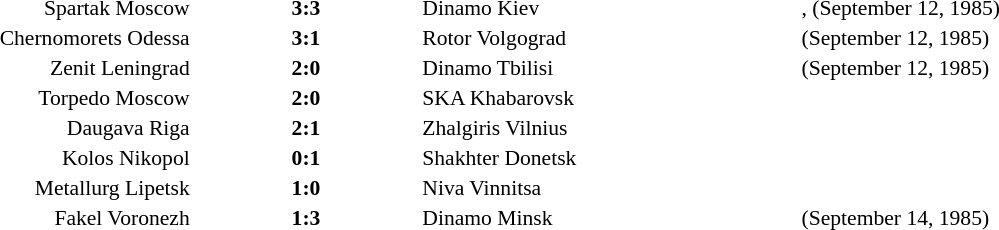<table style="width:100%;" cellspacing="1">
<tr>
<th width=20%></th>
<th width=12%></th>
<th width=20%></th>
<th></th>
</tr>
<tr style=font-size:90%>
<td align=right>Spartak Moscow</td>
<td align=center><strong>3:3</strong></td>
<td>Dinamo Kiev</td>
<td>,  (September 12, 1985)</td>
</tr>
<tr style=font-size:90%>
<td align=right>Chernomorets Odessa</td>
<td align=center><strong>3:1</strong></td>
<td>Rotor Volgograd</td>
<td>(September 12, 1985)</td>
</tr>
<tr style=font-size:90%>
<td align=right>Zenit Leningrad</td>
<td align=center><strong>2:0</strong></td>
<td>Dinamo Tbilisi</td>
<td>(September 12, 1985)</td>
</tr>
<tr style=font-size:90%>
<td align=right>Torpedo Moscow</td>
<td align=center><strong>2:0</strong></td>
<td>SKA Khabarovsk</td>
<td></td>
</tr>
<tr style=font-size:90%>
<td align=right>Daugava Riga</td>
<td align=center><strong>2:1</strong></td>
<td>Zhalgiris Vilnius</td>
<td></td>
</tr>
<tr style=font-size:90%>
<td align=right>Kolos Nikopol</td>
<td align=center><strong>0:1</strong></td>
<td>Shakhter Donetsk</td>
<td></td>
</tr>
<tr style=font-size:90%>
<td align=right>Metallurg Lipetsk</td>
<td align=center><strong>1:0</strong></td>
<td>Niva Vinnitsa</td>
<td></td>
</tr>
<tr style=font-size:90%>
<td align=right>Fakel Voronezh</td>
<td align=center><strong>1:3</strong></td>
<td>Dinamo Minsk</td>
<td>(September 14, 1985)</td>
</tr>
</table>
